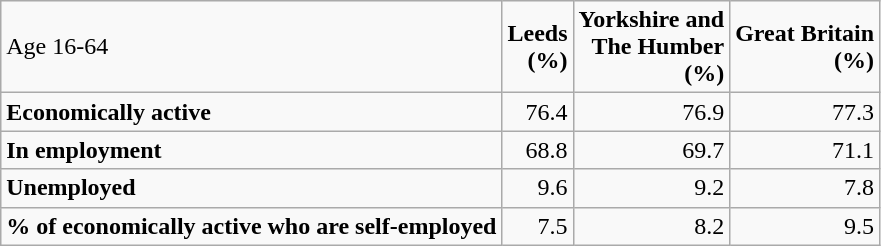<table class="wikitable" border="1" align="centre">
<tr>
<td>Age 16-64</td>
<td align=right><strong>Leeds <br>(%)</strong></td>
<td align=right><strong>Yorkshire and <br>The Humber <br>(%) </strong></td>
<td align=right><strong>Great Britain <br>(%)</strong></td>
</tr>
<tr>
<td><strong>Economically active</strong></td>
<td align=right>76.4</td>
<td align=right>76.9</td>
<td align=right>77.3</td>
</tr>
<tr>
<td><strong>In employment</strong></td>
<td align=right>68.8</td>
<td align=right>69.7</td>
<td align=right>71.1</td>
</tr>
<tr>
<td><strong>Unemployed</strong></td>
<td align=right>9.6</td>
<td align=right>9.2</td>
<td align=right>7.8</td>
</tr>
<tr>
<td><strong>% of economically active who are self-employed</strong></td>
<td align=right>7.5</td>
<td align=right>8.2</td>
<td align=right>9.5</td>
</tr>
</table>
